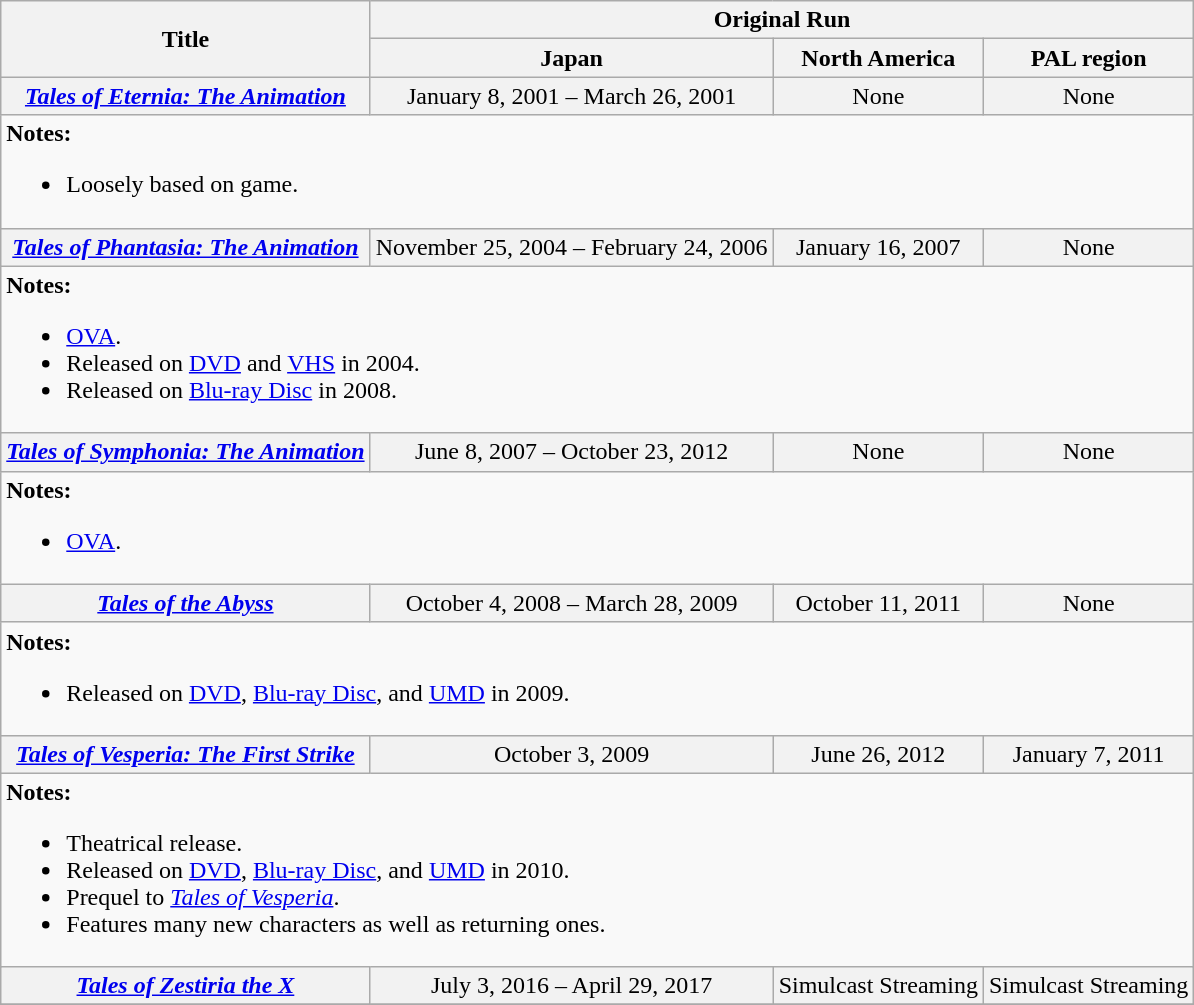<table class="wikitable" border="1">
<tr style="text-align: center;">
<th rowspan="2">Title</th>
<th colspan="3">Original Run</th>
</tr>
<tr>
<th>Japan</th>
<th>North America</th>
<th>PAL region</th>
</tr>
<tr style="background:#f2f2f2; text-align:center;">
<td><strong><em><a href='#'>Tales of Eternia: The Animation</a></em></strong></td>
<td>January 8, 2001 – March 26, 2001</td>
<td>None</td>
<td>None</td>
</tr>
<tr>
<td colspan="5" style="border: none; vertical-align: top;"><strong>Notes:</strong><br><ul><li>Loosely based on game.</li></ul></td>
</tr>
<tr style="background:#f2f2f2; text-align:center;">
<td><strong><em><a href='#'>Tales of Phantasia: The Animation</a></em></strong></td>
<td>November 25, 2004 – February 24, 2006</td>
<td>January 16, 2007</td>
<td>None</td>
</tr>
<tr>
<td colspan="5" style="border: none; vertical-align: top;"><strong>Notes:</strong><br><ul><li><a href='#'>OVA</a>.</li><li>Released on <a href='#'>DVD</a> and <a href='#'>VHS</a> in 2004.</li><li>Released on <a href='#'>Blu-ray Disc</a> in 2008.</li></ul></td>
</tr>
<tr style="background:#f2f2f2; text-align:center;">
<td><strong><em><a href='#'>Tales of Symphonia: The Animation</a></em></strong></td>
<td>June 8, 2007 – October 23, 2012</td>
<td>None</td>
<td>None</td>
</tr>
<tr>
<td colspan="5" style="border: none; vertical-align: top;"><strong>Notes:</strong><br><ul><li><a href='#'>OVA</a>.</li></ul></td>
</tr>
<tr style="background:#f2f2f2; text-align:center;">
<td><strong><em><a href='#'>Tales of the Abyss</a></em></strong></td>
<td>October 4, 2008 – March 28, 2009</td>
<td>October 11, 2011</td>
<td>None</td>
</tr>
<tr>
<td colspan="5" style="border: none; vertical-align: top;"><strong>Notes:</strong><br><ul><li>Released on <a href='#'>DVD</a>, <a href='#'>Blu-ray Disc</a>, and <a href='#'>UMD</a> in 2009.</li></ul></td>
</tr>
<tr style="background:#f2f2f2; text-align:center;">
<td><strong><em><a href='#'>Tales of Vesperia: The First Strike</a></em></strong></td>
<td>October 3, 2009</td>
<td>June 26, 2012</td>
<td>January 7, 2011</td>
</tr>
<tr>
<td colspan="5" style="border: none; vertical-align: top;"><strong>Notes:</strong><br><ul><li>Theatrical release.</li><li>Released on <a href='#'>DVD</a>, <a href='#'>Blu-ray Disc</a>, and <a href='#'>UMD</a> in 2010.</li><li>Prequel to <em><a href='#'>Tales of Vesperia</a></em>.</li><li>Features many new characters as well as returning ones.</li></ul></td>
</tr>
<tr>
</tr>
<tr style="background:#f2f2f2; text-align:center;">
<td><strong><em><a href='#'>Tales of Zestiria the X</a></em></strong></td>
<td>July 3, 2016 – April 29, 2017</td>
<td>Simulcast Streaming</td>
<td>Simulcast Streaming</td>
</tr>
<tr>
</tr>
</table>
